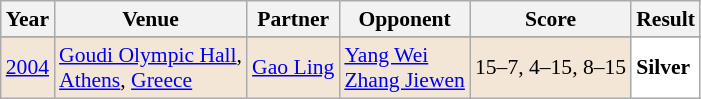<table class="sortable wikitable" style="font-size: 90%;">
<tr>
<th>Year</th>
<th>Venue</th>
<th>Partner</th>
<th>Opponent</th>
<th>Score</th>
<th>Result</th>
</tr>
<tr>
</tr>
<tr style="background:#F3E6D7">
<td align="center"><a href='#'>2004</a></td>
<td align="left"><a href='#'>Goudi Olympic Hall</a>,<br><a href='#'>Athens</a>, <a href='#'>Greece</a></td>
<td align="left"> <a href='#'>Gao Ling</a></td>
<td align="left"> <a href='#'>Yang Wei</a> <br>  <a href='#'>Zhang Jiewen</a></td>
<td align="left">15–7, 4–15, 8–15</td>
<td style="text-align:left; background:white"> <strong>Silver</strong></td>
</tr>
</table>
